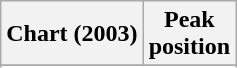<table class="wikitable plainrowheaders sortable" border="1">
<tr>
<th scope="col">Chart (2003)</th>
<th scope="col">Peak<br>position</th>
</tr>
<tr>
</tr>
<tr>
</tr>
</table>
